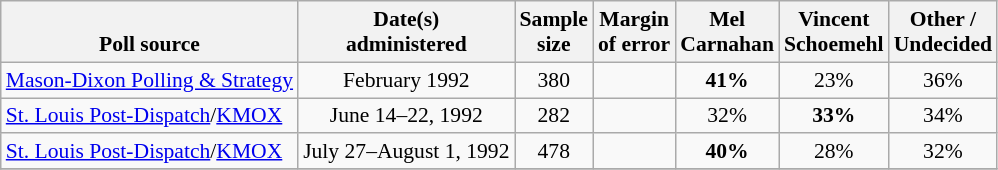<table class="wikitable sortable mw-datatable" style="font-size:90%;text-align:center;line-height:17px">
<tr valign=bottom>
<th>Poll source</th>
<th>Date(s)<br>administered</th>
<th>Sample<br>size</th>
<th>Margin<br>of error</th>
<th class="unsortable">Mel<br>Carnahan</th>
<th class="unsortable">Vincent<br>Schoemehl</th>
<th class="unsortable">Other /<br>Undecided</th>
</tr>
<tr>
<td style="text-align:left;"><a href='#'>Mason-Dixon Polling & Strategy</a></td>
<td data-sort-value="2022-09-07">February 1992</td>
<td>380</td>
<td></td>
<td><strong>41%</strong></td>
<td>23%</td>
<td>36%</td>
</tr>
<tr>
<td style="text-align:left;"><a href='#'>St. Louis Post-Dispatch</a>/<a href='#'>KMOX</a></td>
<td data-sort-value="2022-09-07">June 14–22, 1992</td>
<td>282</td>
<td></td>
<td>32%</td>
<td><strong>33%</strong></td>
<td>34%</td>
</tr>
<tr>
<td style="text-align:left;"><a href='#'>St. Louis Post-Dispatch</a>/<a href='#'>KMOX</a></td>
<td data-sort-value="2022-09-07">July 27–August 1, 1992</td>
<td>478</td>
<td></td>
<td><strong>40%</strong></td>
<td>28%</td>
<td>32%</td>
</tr>
<tr>
</tr>
</table>
